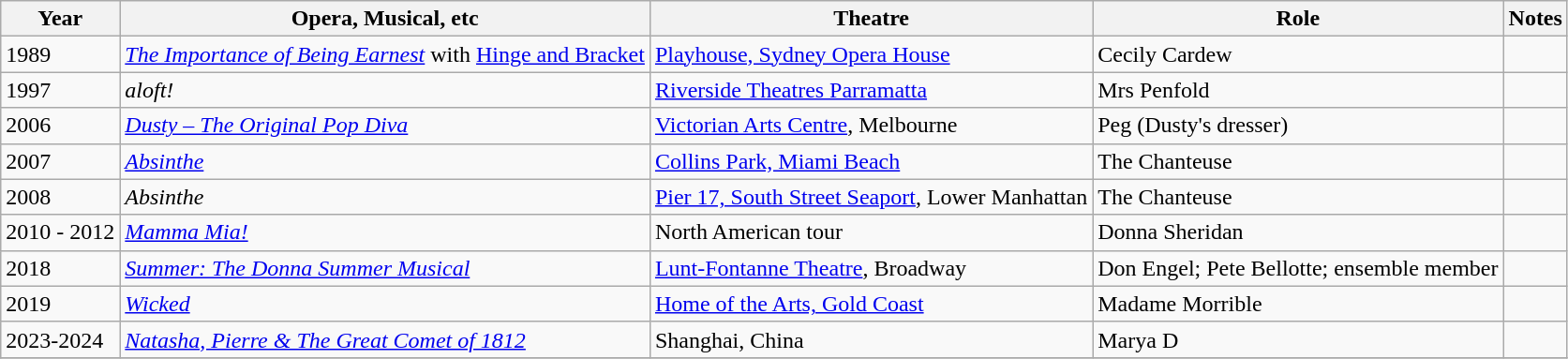<table class="wikitable sortable">
<tr>
<th>Year</th>
<th>Opera, Musical, etc</th>
<th>Theatre</th>
<th>Role</th>
<th>Notes</th>
</tr>
<tr>
<td>1989</td>
<td><em><a href='#'>The Importance of Being Earnest</a></em> with <a href='#'>Hinge and Bracket</a></td>
<td><a href='#'>Playhouse, Sydney Opera House</a></td>
<td>Cecily Cardew</td>
<td></td>
</tr>
<tr>
<td>1997</td>
<td><em>aloft!</em></td>
<td><a href='#'>Riverside Theatres Parramatta</a></td>
<td>Mrs Penfold</td>
<td></td>
</tr>
<tr>
<td>2006</td>
<td><em><a href='#'>Dusty – The Original Pop Diva</a></em></td>
<td><a href='#'>Victorian Arts Centre</a>, Melbourne</td>
<td>Peg (Dusty's dresser)</td>
<td></td>
</tr>
<tr>
<td>2007</td>
<td><em><a href='#'>Absinthe</a></em></td>
<td><a href='#'>Collins Park, Miami Beach</a></td>
<td>The Chanteuse</td>
<td></td>
</tr>
<tr>
<td>2008</td>
<td><em>Absinthe</em></td>
<td><a href='#'>Pier 17, South Street Seaport</a>, Lower Manhattan</td>
<td>The Chanteuse</td>
<td></td>
</tr>
<tr>
<td>2010 - 2012</td>
<td><em><a href='#'>Mamma Mia!</a></em></td>
<td>North American tour</td>
<td>Donna Sheridan</td>
<td></td>
</tr>
<tr>
<td>2018</td>
<td><em><a href='#'>Summer: The Donna Summer Musical</a></em></td>
<td><a href='#'>Lunt-Fontanne Theatre</a>, Broadway</td>
<td>Don Engel; Pete Bellotte; ensemble member</td>
<td></td>
</tr>
<tr>
<td>2019</td>
<td><em><a href='#'>Wicked</a></em></td>
<td><a href='#'>Home of the Arts, Gold Coast</a></td>
<td>Madame Morrible</td>
<td></td>
</tr>
<tr>
<td>2023-2024</td>
<td><em><a href='#'>Natasha, Pierre & The Great Comet of 1812</a></em></td>
<td>Shanghai, China</td>
<td>Marya D</td>
<td></td>
</tr>
<tr>
</tr>
</table>
